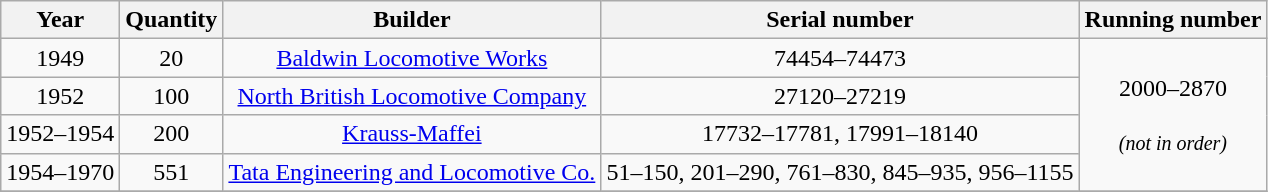<table class="wikitable" style="text-align:center">
<tr>
<th>Year</th>
<th>Quantity</th>
<th>Builder</th>
<th>Serial number</th>
<th>Running number</th>
</tr>
<tr>
<td>1949</td>
<td>20</td>
<td><a href='#'>Baldwin Locomotive Works</a></td>
<td>74454–74473</td>
<td rowspan="4">2000–2870<br><br> <small><em>(not in order)</em></small></td>
</tr>
<tr>
<td>1952</td>
<td>100</td>
<td><a href='#'>North British Locomotive Company</a></td>
<td>27120–27219</td>
</tr>
<tr>
<td>1952–1954</td>
<td>200</td>
<td><a href='#'>Krauss-Maffei</a></td>
<td>17732–17781, 17991–18140</td>
</tr>
<tr>
<td>1954–1970</td>
<td>551</td>
<td><a href='#'>Tata Engineering and Locomotive Co.</a></td>
<td>51–150, 201–290, 761–830, 845–935, 956–1155</td>
</tr>
<tr>
</tr>
</table>
